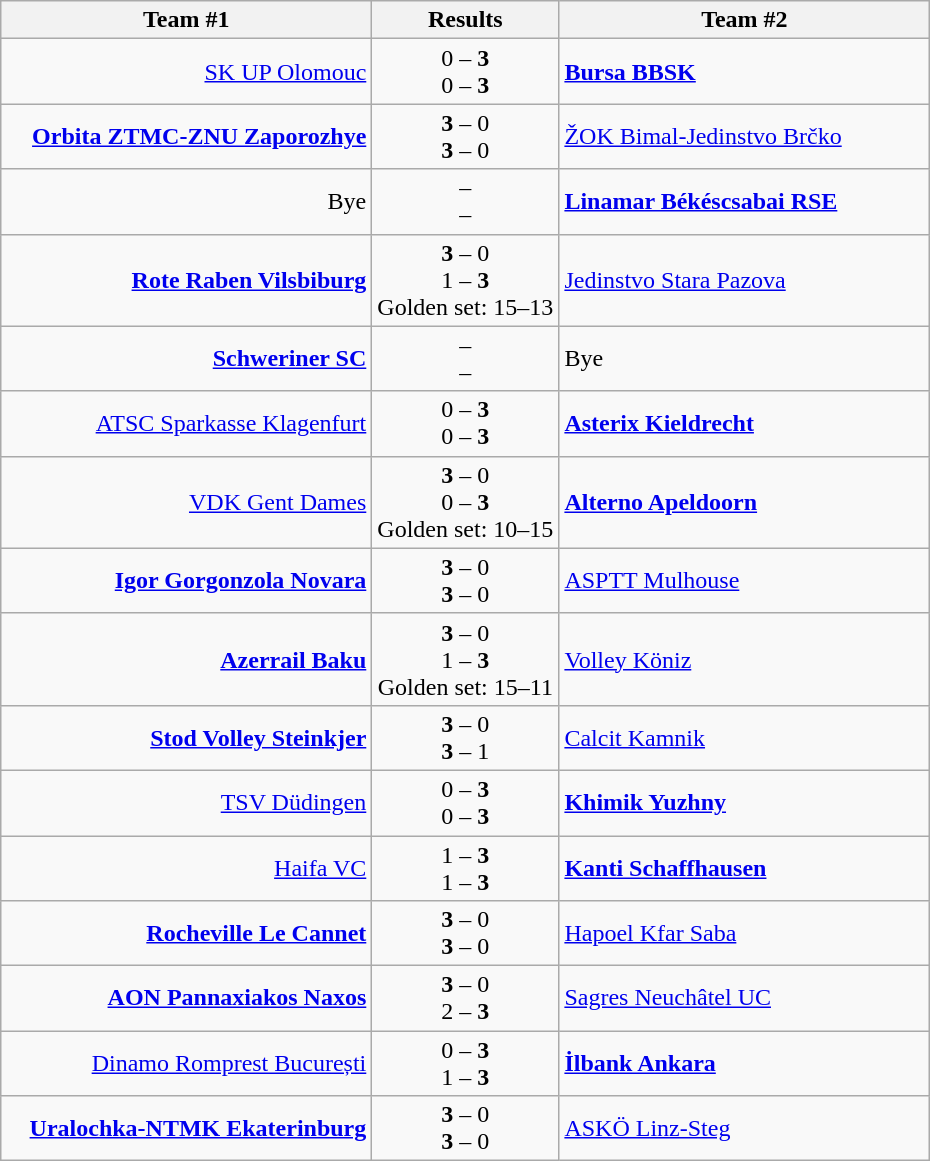<table class="wikitable" style="border-collapse: collapse;">
<tr>
<th align="right" width="240">Team #1</th>
<th>  Results  </th>
<th align="left" width="240">Team #2</th>
</tr>
<tr>
<td align="right"><a href='#'>SK UP Olomouc</a> </td>
<td align="center">0 – <strong>3</strong> <br> 0 – <strong>3</strong></td>
<td> <strong><a href='#'>Bursa BBSK</a></strong></td>
</tr>
<tr>
<td align="right"><strong><a href='#'>Orbita ZTMC-ZNU Zaporozhye</a></strong> </td>
<td align="center"><strong>3</strong> – 0 <br> <strong>3</strong> – 0</td>
<td> <a href='#'>ŽOK Bimal-Jedinstvo Brčko</a></td>
</tr>
<tr>
<td align="right">Bye </td>
<td align="center">– <br> –</td>
<td> <strong><a href='#'>Linamar Békéscsabai RSE</a></strong></td>
</tr>
<tr>
<td align="right"><strong><a href='#'>Rote Raben Vilsbiburg</a></strong> </td>
<td align="center"><strong>3</strong> – 0 <br> 1 – <strong>3</strong> <br> Golden set: 15–13</td>
<td> <a href='#'>Jedinstvo Stara Pazova</a></td>
</tr>
<tr>
<td align="right"><strong><a href='#'>Schweriner SC</a></strong> </td>
<td align="center">– <br> –</td>
<td> Bye</td>
</tr>
<tr>
<td align="right"><a href='#'>ATSC Sparkasse Klagenfurt</a> </td>
<td align="center">0 – <strong>3</strong> <br> 0 – <strong>3</strong></td>
<td> <strong><a href='#'>Asterix Kieldrecht</a></strong></td>
</tr>
<tr>
<td align="right"><a href='#'>VDK Gent Dames</a> </td>
<td align="center"><strong>3</strong> – 0 <br> 0 – <strong>3</strong> <br> Golden set: 10–15</td>
<td> <strong><a href='#'>Alterno Apeldoorn</a></strong></td>
</tr>
<tr>
<td align="right"><strong><a href='#'>Igor Gorgonzola Novara</a></strong> </td>
<td align="center"><strong>3</strong> – 0 <br> <strong>3</strong> – 0</td>
<td> <a href='#'>ASPTT Mulhouse</a></td>
</tr>
<tr>
<td align="right"><strong><a href='#'>Azerrail Baku</a></strong> </td>
<td align="center"><strong>3</strong> – 0 <br> 1 – <strong>3</strong> <br> Golden set: 15–11</td>
<td> <a href='#'>Volley Köniz</a></td>
</tr>
<tr>
<td align="right"><strong><a href='#'>Stod Volley Steinkjer</a></strong> </td>
<td align="center"><strong>3</strong> – 0 <br> <strong>3</strong> – 1</td>
<td> <a href='#'>Calcit Kamnik</a></td>
</tr>
<tr>
<td align="right"><a href='#'>TSV Düdingen</a> </td>
<td align="center">0 – <strong>3</strong> <br> 0 – <strong>3</strong></td>
<td> <strong><a href='#'>Khimik Yuzhny</a></strong></td>
</tr>
<tr>
<td align="right"><a href='#'>Haifa VC</a> </td>
<td align="center">1 – <strong>3</strong> <br> 1 – <strong>3</strong></td>
<td> <strong><a href='#'>Kanti Schaffhausen</a></strong></td>
</tr>
<tr>
<td align="right"><strong><a href='#'>Rocheville Le Cannet</a></strong> </td>
<td align="center"><strong>3</strong> – 0 <br> <strong>3</strong> – 0</td>
<td> <a href='#'>Hapoel Kfar Saba</a></td>
</tr>
<tr>
<td align="right"><strong><a href='#'>AON Pannaxiakos Naxos</a></strong> </td>
<td align="center"><strong>3</strong> – 0 <br> 2 – <strong>3</strong></td>
<td> <a href='#'>Sagres Neuchâtel UC</a></td>
</tr>
<tr>
<td align="right"><a href='#'>Dinamo Romprest București</a> </td>
<td align="center">0 – <strong>3</strong> <br> 1 – <strong>3</strong></td>
<td> <strong><a href='#'>İlbank Ankara</a></strong></td>
</tr>
<tr>
<td align="right"><strong><a href='#'>Uralochka-NTMK Ekaterinburg</a></strong> </td>
<td align="center"><strong>3</strong> – 0 <br> <strong>3</strong> – 0</td>
<td> <a href='#'>ASKÖ Linz-Steg</a></td>
</tr>
</table>
